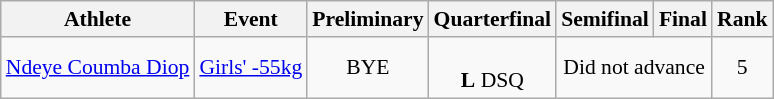<table class="wikitable" style="text-align:left; font-size:90%">
<tr>
<th>Athlete</th>
<th>Event</th>
<th>Preliminary</th>
<th>Quarterfinal</th>
<th>Semifinal</th>
<th>Final</th>
<th>Rank</th>
</tr>
<tr>
<td><a href='#'>Ndeye Coumba Diop</a></td>
<td><a href='#'>Girls' -55kg</a></td>
<td align=center>BYE</td>
<td align=center> <br> <strong>L</strong> DSQ</td>
<td align=center colspan=2>Did not advance</td>
<td align=center>5</td>
</tr>
</table>
